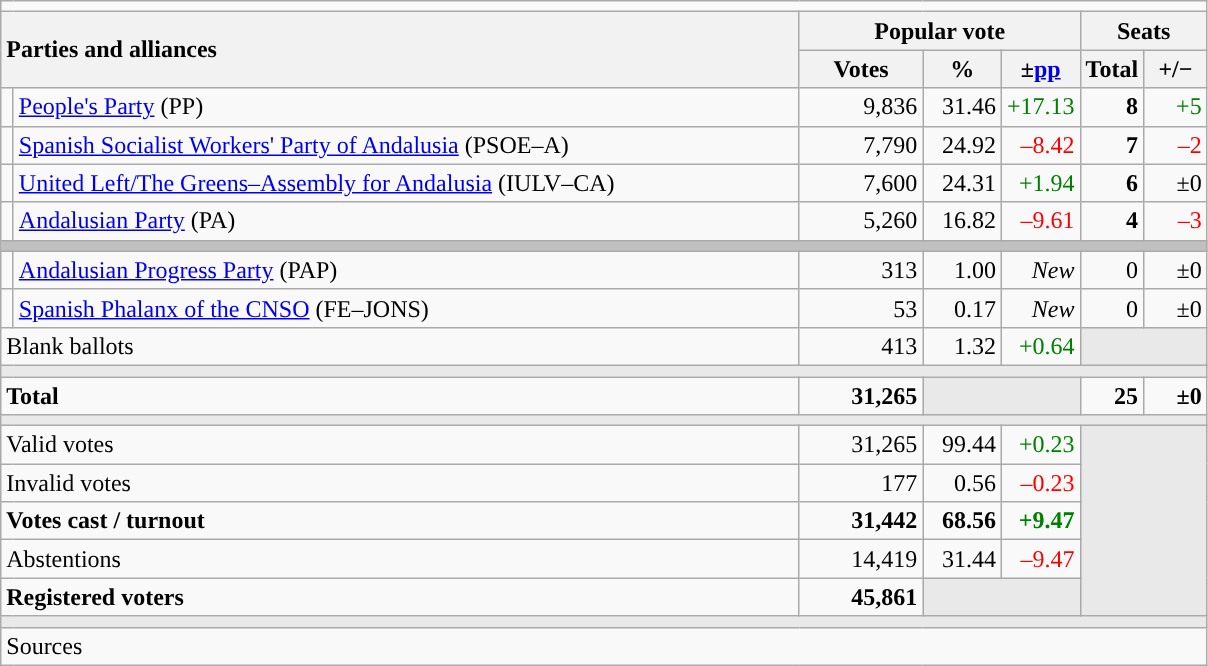<table class="wikitable" style="text-align:right;">
<tr>
<td colspan="7"></td>
</tr>
<tr>
<th style="text-align:left;" rowspan="2" colspan="2" width="525">Parties and alliances</th>
<th colspan="3">Popular vote</th>
<th colspan="2">Seats</th>
</tr>
<tr>
<th width="75">Votes</th>
<th width="45">%</th>
<th width="45">±<a href='#'>pp</a></th>
<th width="35">Total</th>
<th width="35">+/−</th>
</tr>
<tr>
<td width="1" style="color:inherit;background:"></td>
<td align="left"><a href='#'>People's Party</a> (PP)</td>
<td>9,836</td>
<td>31.46</td>
<td style="color:green;">+17.13</td>
<td><strong>8</strong></td>
<td style="color:green;">+5</td>
</tr>
<tr>
<td style="color:inherit;background:"></td>
<td align="left"><a href='#'>Spanish Socialist Workers' Party of Andalusia</a> (PSOE–A)</td>
<td>7,790</td>
<td>24.92</td>
<td style="color:red;">–8.42</td>
<td><strong>7</strong></td>
<td style="color:red;">–2</td>
</tr>
<tr>
<td style="color:inherit;background:"></td>
<td align="left"><a href='#'>United Left/The Greens–Assembly for Andalusia</a> (IULV–CA)</td>
<td>7,600</td>
<td>24.31</td>
<td style="color:green;">+1.94</td>
<td><strong>6</strong></td>
<td>±0</td>
</tr>
<tr>
<td style="color:inherit;background:"></td>
<td align="left"><a href='#'>Andalusian Party</a> (PA)</td>
<td>5,260</td>
<td>16.82</td>
<td style="color:red;">–9.61</td>
<td><strong>4</strong></td>
<td style="color:red;">–3</td>
</tr>
<tr>
<td colspan="7" bgcolor="#C0C0C0"></td>
</tr>
<tr>
<td style="color:inherit;background:"></td>
<td align="left"><a href='#'>Andalusian Progress Party</a> (PAP)</td>
<td>313</td>
<td>1.00</td>
<td><em>New</em></td>
<td>0</td>
<td>±0</td>
</tr>
<tr>
<td style="color:inherit;background:"></td>
<td align="left"><a href='#'>Spanish Phalanx of the CNSO</a> (FE–JONS)</td>
<td>53</td>
<td>0.17</td>
<td><em>New</em></td>
<td>0</td>
<td>±0</td>
</tr>
<tr>
<td align="left" colspan="2">Blank ballots</td>
<td>413</td>
<td>1.32</td>
<td style="color:green;">+0.64</td>
<td bgcolor="#E9E9E9" colspan="2"></td>
</tr>
<tr>
<td colspan="7" bgcolor="#E9E9E9"></td>
</tr>
<tr style="font-weight:bold;">
<td align="left" colspan="2">Total</td>
<td>31,265</td>
<td bgcolor="#E9E9E9" colspan="2"></td>
<td>25</td>
<td>±0</td>
</tr>
<tr>
<td colspan="7" bgcolor="#E9E9E9"></td>
</tr>
<tr>
<td align="left" colspan="2">Valid votes</td>
<td>31,265</td>
<td>99.44</td>
<td style="color:green;">+0.23</td>
<td bgcolor="#E9E9E9" colspan="2" rowspan="5"></td>
</tr>
<tr>
<td align="left" colspan="2">Invalid votes</td>
<td>177</td>
<td>0.56</td>
<td style="color:red;">–0.23</td>
</tr>
<tr style="font-weight:bold;">
<td align="left" colspan="2">Votes cast / turnout</td>
<td>31,442</td>
<td>68.56</td>
<td style="color:green;">+9.47</td>
</tr>
<tr>
<td align="left" colspan="2">Abstentions</td>
<td>14,419</td>
<td>31.44</td>
<td style="color:red;">–9.47</td>
</tr>
<tr style="font-weight:bold;">
<td align="left" colspan="2">Registered voters</td>
<td>45,861</td>
<td bgcolor="#E9E9E9" colspan="2"></td>
</tr>
<tr>
<td colspan="7" bgcolor="#E9E9E9"></td>
</tr>
<tr>
<td align="left" colspan="7">Sources</td>
</tr>
</table>
